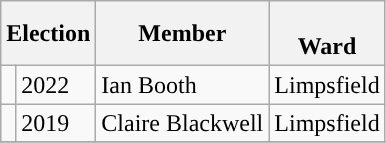<table class="wikitable">
<tr>
<th colspan="2">Election</th>
<th>Member</th>
<th><br>Ward</th>
</tr>
<tr>
<td style="background-color: "></td>
<td>2022</td>
<td>Ian Booth</td>
<td>Limpsfield</td>
</tr>
<tr>
<td style="background-color: "></td>
<td>2019</td>
<td>Claire Blackwell</td>
<td>Limpsfield</td>
</tr>
<tr>
</tr>
</table>
